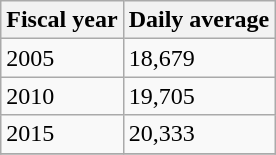<table class="wikitable">
<tr>
<th>Fiscal year</th>
<th>Daily average</th>
</tr>
<tr>
<td>2005</td>
<td>18,679</td>
</tr>
<tr>
<td>2010</td>
<td>19,705</td>
</tr>
<tr>
<td>2015</td>
<td>20,333</td>
</tr>
<tr>
</tr>
</table>
